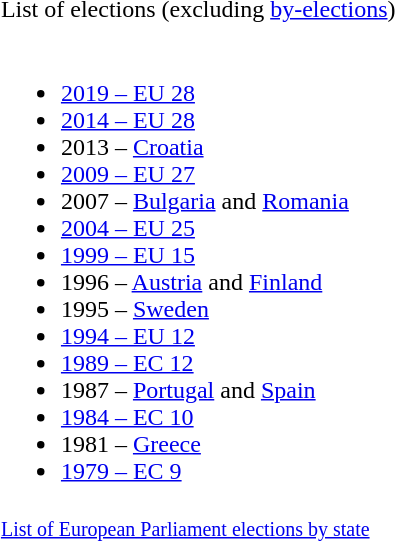<table style="float:right">
<tr>
<td>List of elections (excluding <a href='#'>by-elections</a>)</td>
</tr>
<tr>
<td valign=top><br><ul><li><a href='#'>2019 – EU 28</a></li><li><a href='#'>2014 – EU 28</a></li><li>2013 – <a href='#'>Croatia</a></li><li><a href='#'>2009 – EU 27</a></li><li>2007 – <a href='#'>Bulgaria</a> and <a href='#'>Romania</a></li><li><a href='#'>2004 – EU 25</a></li><li><a href='#'>1999 – EU 15</a></li><li>1996 – <a href='#'>Austria</a> and <a href='#'>Finland</a></li><li>1995 – <a href='#'>Sweden</a></li><li><a href='#'>1994 – EU 12</a></li><li><a href='#'>1989 – EC 12</a></li><li>1987 – <a href='#'>Portugal</a> and <a href='#'>Spain</a></li><li><a href='#'>1984 – EC 10</a></li><li>1981 – <a href='#'>Greece</a></li><li><a href='#'>1979 – EC 9</a></li></ul></td>
</tr>
<tr>
<td><small><a href='#'>List of European Parliament elections by state</a></small></td>
</tr>
</table>
